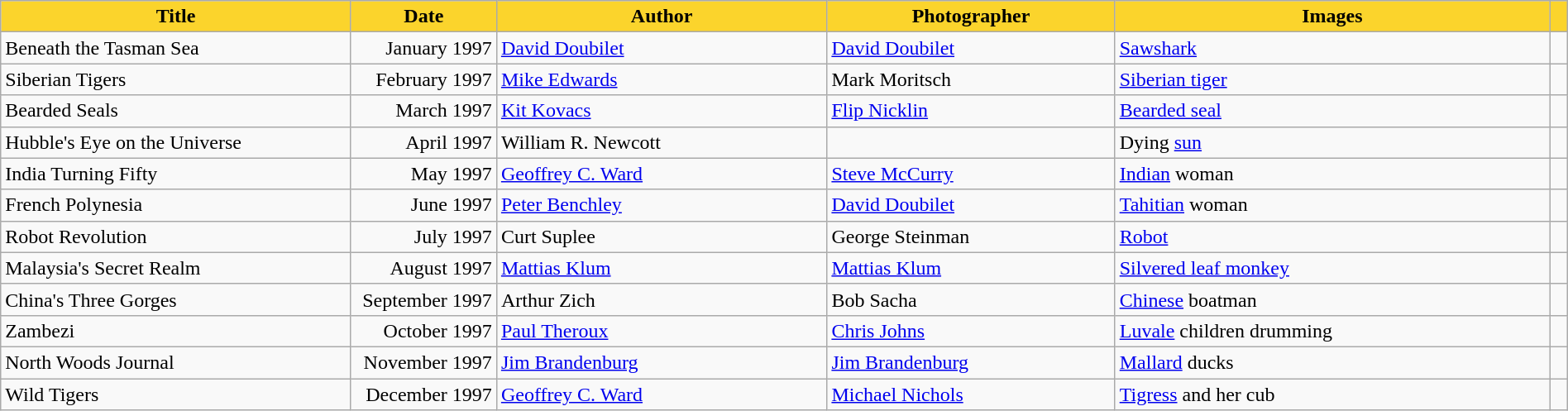<table class="wikitable" style="width:100%">
<tr>
<th scope="col" style="background-color:#fbd42c;" width=275px>Title</th>
<th scope="col" style="background-color:#fbd42c;" width=110>Date</th>
<th scope="col" style="background-color:#fbd42c;">Author</th>
<th scope="col" style="background-color:#fbd42c;">Photographer</th>
<th scope="col" style="background-color:#fbd42c;">Images</th>
<th scope="col" ! style="background-color:#fbd42c;"></th>
</tr>
<tr>
<td scope="row">Beneath the Tasman Sea</td>
<td style="text-align:right;">January 1997</td>
<td><a href='#'>David Doubilet</a></td>
<td><a href='#'>David Doubilet</a></td>
<td><a href='#'>Sawshark</a></td>
<td></td>
</tr>
<tr>
<td scope="row">Siberian Tigers</td>
<td style="text-align:right;">February 1997</td>
<td><a href='#'>Mike Edwards</a></td>
<td>Mark Moritsch</td>
<td><a href='#'>Siberian tiger</a></td>
<td></td>
</tr>
<tr>
<td scope="row">Bearded Seals</td>
<td style="text-align:right;">March 1997</td>
<td><a href='#'>Kit Kovacs</a></td>
<td><a href='#'>Flip Nicklin</a></td>
<td><a href='#'>Bearded seal</a></td>
<td></td>
</tr>
<tr>
<td scope="row">Hubble's Eye on the Universe</td>
<td style="text-align:right;">April 1997</td>
<td>William R. Newcott</td>
<td></td>
<td>Dying <a href='#'>sun</a></td>
<td></td>
</tr>
<tr>
<td scope="row">India Turning Fifty</td>
<td style="text-align:right;">May 1997</td>
<td><a href='#'>Geoffrey C. Ward</a></td>
<td><a href='#'>Steve McCurry</a></td>
<td><a href='#'>Indian</a> woman</td>
<td></td>
</tr>
<tr>
<td scope="row">French Polynesia</td>
<td style="text-align:right;">June 1997</td>
<td><a href='#'>Peter Benchley</a></td>
<td><a href='#'>David Doubilet</a></td>
<td><a href='#'>Tahitian</a> woman</td>
<td></td>
</tr>
<tr>
<td scope="row">Robot Revolution</td>
<td style="text-align:right;">July 1997</td>
<td>Curt Suplee</td>
<td>George Steinman</td>
<td><a href='#'>Robot</a></td>
<td></td>
</tr>
<tr>
<td scope="row">Malaysia's Secret Realm</td>
<td style="text-align:right;">August 1997</td>
<td><a href='#'>Mattias Klum</a></td>
<td><a href='#'>Mattias Klum</a></td>
<td><a href='#'>Silvered leaf monkey</a></td>
<td></td>
</tr>
<tr>
<td scope="row">China's Three Gorges</td>
<td style="text-align:right;">September 1997</td>
<td>Arthur Zich</td>
<td>Bob Sacha</td>
<td><a href='#'>Chinese</a> boatman</td>
<td></td>
</tr>
<tr>
<td scope="row">Zambezi</td>
<td style="text-align:right;">October 1997</td>
<td><a href='#'>Paul Theroux</a></td>
<td><a href='#'>Chris Johns</a></td>
<td><a href='#'>Luvale</a> children drumming</td>
<td></td>
</tr>
<tr>
<td scope="row">North Woods Journal</td>
<td style="text-align:right;">November 1997</td>
<td><a href='#'>Jim Brandenburg</a></td>
<td><a href='#'>Jim Brandenburg</a></td>
<td><a href='#'>Mallard</a> ducks</td>
<td></td>
</tr>
<tr>
<td scope="row">Wild Tigers</td>
<td style="text-align:right;">December 1997</td>
<td><a href='#'>Geoffrey C. Ward</a></td>
<td><a href='#'>Michael Nichols</a></td>
<td><a href='#'>Tigress</a> and her cub</td>
<td></td>
</tr>
</table>
